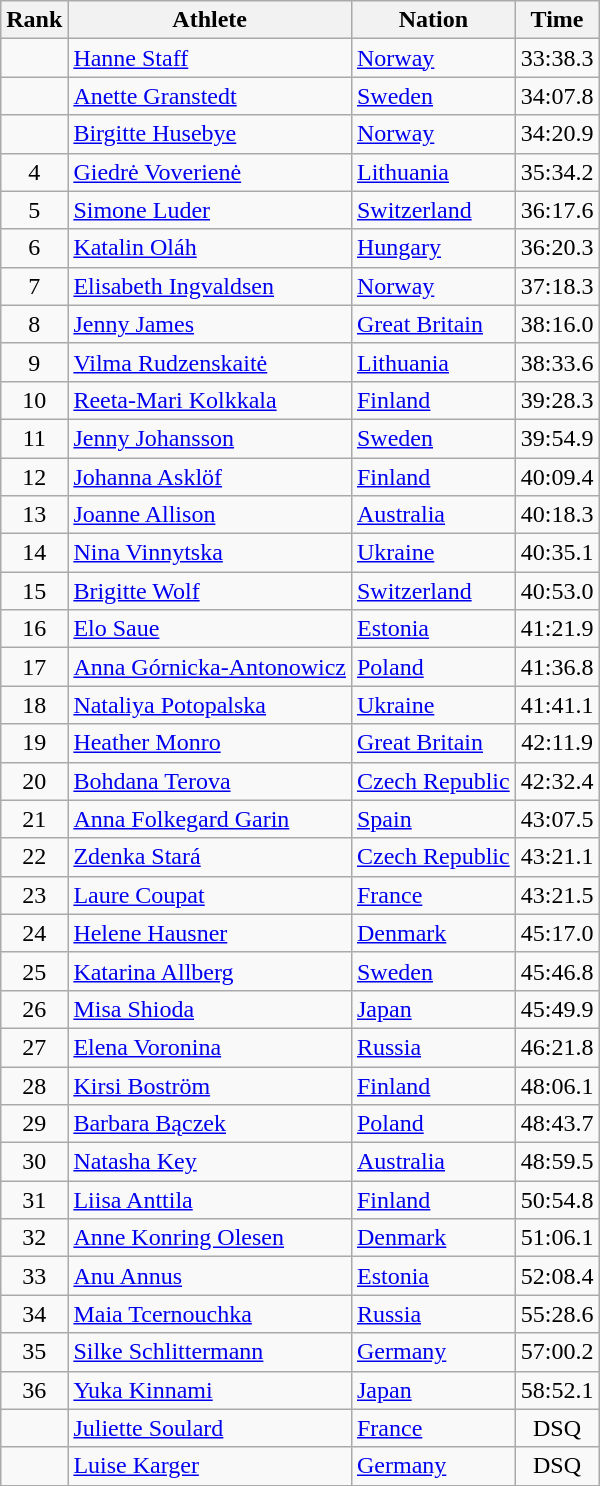<table class="wikitable sortable" style="text-align:center">
<tr>
<th>Rank</th>
<th>Athlete</th>
<th>Nation</th>
<th>Time</th>
</tr>
<tr>
<td></td>
<td align=left><a href='#'>Hanne Staff</a></td>
<td align=left> <a href='#'>Norway</a></td>
<td>33:38.3</td>
</tr>
<tr>
<td></td>
<td align=left><a href='#'>Anette Granstedt</a></td>
<td align=left> <a href='#'>Sweden</a></td>
<td>34:07.8</td>
</tr>
<tr>
<td></td>
<td align=left><a href='#'>Birgitte Husebye</a></td>
<td align=left> <a href='#'>Norway</a></td>
<td>34:20.9</td>
</tr>
<tr>
<td>4</td>
<td align=left><a href='#'>Giedrė Voverienė</a></td>
<td align=left> <a href='#'>Lithuania</a></td>
<td>35:34.2</td>
</tr>
<tr>
<td>5</td>
<td align=left><a href='#'>Simone Luder</a></td>
<td align=left> <a href='#'>Switzerland</a></td>
<td>36:17.6</td>
</tr>
<tr>
<td>6</td>
<td align=left><a href='#'>Katalin Oláh</a></td>
<td align=left> <a href='#'>Hungary</a></td>
<td>36:20.3</td>
</tr>
<tr>
<td>7</td>
<td align=left><a href='#'>Elisabeth Ingvaldsen</a></td>
<td align=left> <a href='#'>Norway</a></td>
<td>37:18.3</td>
</tr>
<tr>
<td>8</td>
<td align=left><a href='#'>Jenny James</a></td>
<td align=left> <a href='#'>Great Britain</a></td>
<td>38:16.0</td>
</tr>
<tr>
<td>9</td>
<td align=left><a href='#'>Vilma Rudzenskaitė</a></td>
<td align=left> <a href='#'>Lithuania</a></td>
<td>38:33.6</td>
</tr>
<tr>
<td>10</td>
<td align=left><a href='#'>Reeta-Mari Kolkkala</a></td>
<td align=left> <a href='#'>Finland</a></td>
<td>39:28.3</td>
</tr>
<tr>
<td>11</td>
<td align=left><a href='#'>Jenny Johansson</a></td>
<td align=left> <a href='#'>Sweden</a></td>
<td>39:54.9</td>
</tr>
<tr>
<td>12</td>
<td align=left><a href='#'>Johanna Asklöf</a></td>
<td align=left> <a href='#'>Finland</a></td>
<td>40:09.4</td>
</tr>
<tr>
<td>13</td>
<td align=left><a href='#'>Joanne Allison</a></td>
<td align=left> <a href='#'>Australia</a></td>
<td>40:18.3</td>
</tr>
<tr>
<td>14</td>
<td align=left><a href='#'>Nina Vinnytska</a></td>
<td align=left> <a href='#'>Ukraine</a></td>
<td>40:35.1</td>
</tr>
<tr>
<td>15</td>
<td align=left><a href='#'>Brigitte Wolf</a></td>
<td align=left> <a href='#'>Switzerland</a></td>
<td>40:53.0</td>
</tr>
<tr>
<td>16</td>
<td align=left><a href='#'>Elo Saue</a></td>
<td align=left> <a href='#'>Estonia</a></td>
<td>41:21.9</td>
</tr>
<tr>
<td>17</td>
<td align=left><a href='#'>Anna Górnicka-Antonowicz</a></td>
<td align=left> <a href='#'>Poland</a></td>
<td>41:36.8</td>
</tr>
<tr>
<td>18</td>
<td align=left><a href='#'>Nataliya Potopalska</a></td>
<td align=left> <a href='#'>Ukraine</a></td>
<td>41:41.1</td>
</tr>
<tr>
<td>19</td>
<td align=left><a href='#'>Heather Monro</a></td>
<td align=left> <a href='#'>Great Britain</a></td>
<td>42:11.9</td>
</tr>
<tr>
<td>20</td>
<td align=left><a href='#'>Bohdana Terova</a></td>
<td align=left> <a href='#'>Czech Republic</a></td>
<td>42:32.4</td>
</tr>
<tr>
<td>21</td>
<td align=left><a href='#'>Anna Folkegard Garin</a></td>
<td align=left> <a href='#'>Spain</a></td>
<td>43:07.5</td>
</tr>
<tr>
<td>22</td>
<td align=left><a href='#'>Zdenka Stará</a></td>
<td align=left> <a href='#'>Czech Republic</a></td>
<td>43:21.1</td>
</tr>
<tr>
<td>23</td>
<td align=left><a href='#'>Laure Coupat</a></td>
<td align=left> <a href='#'>France</a></td>
<td>43:21.5</td>
</tr>
<tr>
<td>24</td>
<td align=left><a href='#'>Helene Hausner</a></td>
<td align=left> <a href='#'>Denmark</a></td>
<td>45:17.0</td>
</tr>
<tr>
<td>25</td>
<td align=left><a href='#'>Katarina Allberg</a></td>
<td align=left> <a href='#'>Sweden</a></td>
<td>45:46.8</td>
</tr>
<tr>
<td>26</td>
<td align=left><a href='#'>Misa Shioda</a></td>
<td align=left> <a href='#'>Japan</a></td>
<td>45:49.9</td>
</tr>
<tr>
<td>27</td>
<td align=left><a href='#'>Elena Voronina</a></td>
<td align=left> <a href='#'>Russia</a></td>
<td>46:21.8</td>
</tr>
<tr>
<td>28</td>
<td align=left><a href='#'>Kirsi Boström</a></td>
<td align=left> <a href='#'>Finland</a></td>
<td>48:06.1</td>
</tr>
<tr>
<td>29</td>
<td align=left><a href='#'>Barbara Bączek</a></td>
<td align=left> <a href='#'>Poland</a></td>
<td>48:43.7</td>
</tr>
<tr>
<td>30</td>
<td align=left><a href='#'>Natasha Key</a></td>
<td align=left> <a href='#'>Australia</a></td>
<td>48:59.5</td>
</tr>
<tr>
<td>31</td>
<td align=left><a href='#'>Liisa Anttila</a></td>
<td align=left> <a href='#'>Finland</a></td>
<td>50:54.8</td>
</tr>
<tr>
<td>32</td>
<td align=left><a href='#'>Anne Konring Olesen</a></td>
<td align=left> <a href='#'>Denmark</a></td>
<td>51:06.1</td>
</tr>
<tr>
<td>33</td>
<td align=left><a href='#'>Anu Annus</a></td>
<td align=left> <a href='#'>Estonia</a></td>
<td>52:08.4</td>
</tr>
<tr>
<td>34</td>
<td align=left><a href='#'>Maia Tcernouchka</a></td>
<td align=left> <a href='#'>Russia</a></td>
<td>55:28.6</td>
</tr>
<tr>
<td>35</td>
<td align=left><a href='#'>Silke Schlittermann</a></td>
<td align=left> <a href='#'>Germany</a></td>
<td>57:00.2</td>
</tr>
<tr>
<td>36</td>
<td align=left><a href='#'>Yuka Kinnami</a></td>
<td align=left> <a href='#'>Japan</a></td>
<td>58:52.1</td>
</tr>
<tr>
<td></td>
<td align=left><a href='#'>Juliette Soulard</a></td>
<td align=left> <a href='#'>France</a></td>
<td>DSQ</td>
</tr>
<tr>
<td></td>
<td align=left><a href='#'>Luise Karger</a></td>
<td align=left> <a href='#'>Germany</a></td>
<td>DSQ</td>
</tr>
</table>
